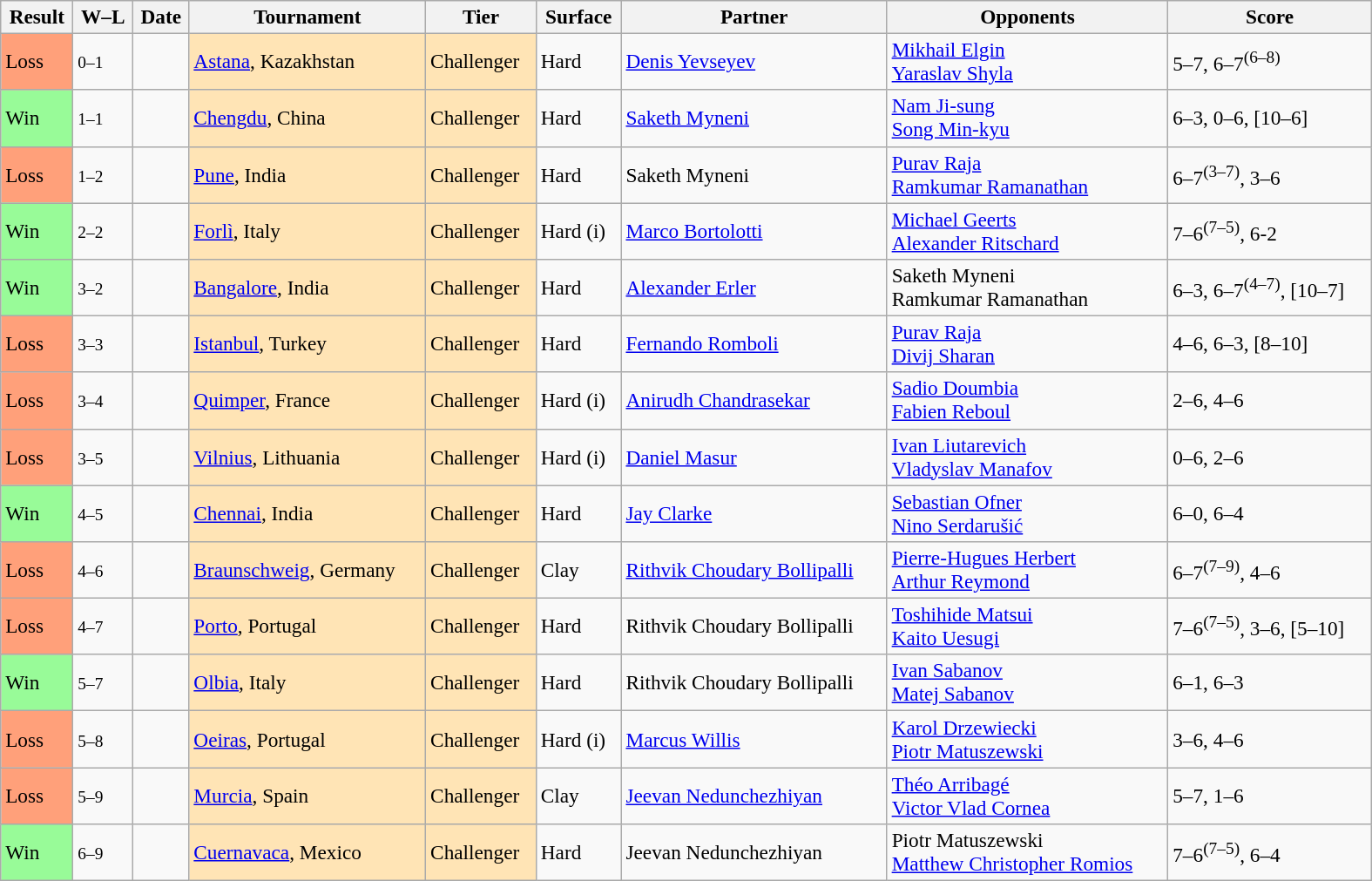<table class="wikitable sortable" style="font-size:97%;" width="1050">
<tr>
<th>Result</th>
<th class="unsortable">W–L</th>
<th>Date</th>
<th>Tournament</th>
<th>Tier</th>
<th>Surface</th>
<th>Partner</th>
<th>Opponents</th>
<th class="unsortable">Score</th>
</tr>
<tr>
<td bgcolor=FFA07A>Loss</td>
<td><small>0–1</small></td>
<td><a href='#'></a></td>
<td style="background:moccasin;"><a href='#'>Astana</a>, Kazakhstan</td>
<td style="background:moccasin;">Challenger</td>
<td>Hard</td>
<td> <a href='#'>Denis Yevseyev</a></td>
<td> <a href='#'>Mikhail Elgin</a> <br>  <a href='#'>Yaraslav Shyla</a></td>
<td>5–7, 6–7<sup>(6–8)</sup></td>
</tr>
<tr>
<td bgcolor=98FB98>Win</td>
<td><small>1–1</small></td>
<td><a href='#'></a></td>
<td style="background:moccasin;"><a href='#'>Chengdu</a>, China</td>
<td style="background:moccasin;">Challenger</td>
<td>Hard</td>
<td> <a href='#'>Saketh Myneni</a></td>
<td> <a href='#'>Nam Ji-sung</a> <br>  <a href='#'>Song Min-kyu</a></td>
<td>6–3, 0–6, [10–6]</td>
</tr>
<tr>
<td bgcolor=FFA07A>Loss</td>
<td><small>1–2</small></td>
<td><a href='#'></a></td>
<td style="background:#FFE4B5;"><a href='#'>Pune</a>, India</td>
<td style="background:#FFE4B5;">Challenger</td>
<td>Hard</td>
<td> Saketh Myneni</td>
<td> <a href='#'>Purav Raja</a> <br>  <a href='#'>Ramkumar Ramanathan</a></td>
<td>6–7<sup>(3–7)</sup>, 3–6</td>
</tr>
<tr>
<td bgcolor=98FB98>Win</td>
<td><small>2–2</small></td>
<td><a href='#'></a></td>
<td style="background:moccasin;"><a href='#'>Forlì</a>, Italy</td>
<td style="background:moccasin;">Challenger</td>
<td>Hard (i)</td>
<td> <a href='#'>Marco Bortolotti</a></td>
<td> <a href='#'>Michael Geerts</a><br> <a href='#'>Alexander Ritschard</a></td>
<td>7–6<sup>(7–5)</sup>, 6-2</td>
</tr>
<tr>
<td bgcolor=98FB98>Win</td>
<td><small>3–2</small></td>
<td><a href='#'></a></td>
<td style="background:moccasin;"><a href='#'>Bangalore</a>, India</td>
<td style="background:moccasin;">Challenger</td>
<td>Hard</td>
<td> <a href='#'>Alexander Erler</a></td>
<td> Saketh Myneni<br> Ramkumar Ramanathan</td>
<td>6–3, 6–7<sup>(4–7)</sup>, [10–7]</td>
</tr>
<tr>
<td bgcolor=FFA07A>Loss</td>
<td><small>3–3</small></td>
<td><a href='#'></a></td>
<td style="background:#FFE4B5;"><a href='#'>Istanbul</a>, Turkey</td>
<td style="background:#FFE4B5;">Challenger</td>
<td>Hard</td>
<td> <a href='#'>Fernando Romboli</a></td>
<td> <a href='#'>Purav Raja</a><br> <a href='#'>Divij Sharan</a></td>
<td>4–6, 6–3, [8–10]</td>
</tr>
<tr>
<td bgcolor=FFA07A>Loss</td>
<td><small>3–4</small></td>
<td><a href='#'></a></td>
<td style="background:#FFE4B5;"><a href='#'>Quimper</a>, France</td>
<td style="background:#FFE4B5;">Challenger</td>
<td>Hard (i)</td>
<td> <a href='#'>Anirudh Chandrasekar</a></td>
<td> <a href='#'>Sadio Doumbia</a><br> <a href='#'>Fabien Reboul</a></td>
<td>2–6, 4–6</td>
</tr>
<tr>
<td bgcolor=FFA07A>Loss</td>
<td><small>3–5</small></td>
<td><a href='#'></a></td>
<td style="background:#FFE4B5;"><a href='#'>Vilnius</a>, Lithuania</td>
<td style="background:#FFE4B5;">Challenger</td>
<td>Hard (i)</td>
<td> <a href='#'>Daniel Masur</a></td>
<td> <a href='#'>Ivan Liutarevich</a><br> <a href='#'>Vladyslav Manafov</a></td>
<td>0–6, 2–6</td>
</tr>
<tr>
<td bgcolor=98FB98>Win</td>
<td><small>4–5</small></td>
<td><a href='#'></a></td>
<td style="background:moccasin;"><a href='#'>Chennai</a>, India</td>
<td style="background:moccasin;">Challenger</td>
<td>Hard</td>
<td> <a href='#'>Jay Clarke</a></td>
<td> <a href='#'>Sebastian Ofner</a><br> <a href='#'>Nino Serdarušić</a></td>
<td>6–0, 6–4</td>
</tr>
<tr>
<td bgcolor=FFA07A>Loss</td>
<td><small>4–6</small></td>
<td><a href='#'></a></td>
<td style="background:#FFE4B5;"><a href='#'>Braunschweig</a>, Germany</td>
<td style="background:#FFE4B5;">Challenger</td>
<td>Clay</td>
<td> <a href='#'>Rithvik Choudary Bollipalli</a></td>
<td> <a href='#'>Pierre-Hugues Herbert</a><br> <a href='#'>Arthur Reymond</a></td>
<td>6–7<sup>(7–9)</sup>, 4–6</td>
</tr>
<tr>
<td bgcolor=FFA07A>Loss</td>
<td><small>4–7</small></td>
<td><a href='#'></a></td>
<td style="background:#FFE4B5;"><a href='#'>Porto</a>, Portugal</td>
<td style="background:#FFE4B5;">Challenger</td>
<td>Hard</td>
<td> Rithvik Choudary Bollipalli</td>
<td> <a href='#'>Toshihide Matsui</a><br> <a href='#'>Kaito Uesugi</a></td>
<td>7–6<sup>(7–5)</sup>, 3–6, [5–10]</td>
</tr>
<tr>
<td bgcolor=98FB98>Win</td>
<td><small>5–7</small></td>
<td><a href='#'></a></td>
<td style="background:#FFE4B5;"><a href='#'>Olbia</a>, Italy</td>
<td style="background:#FFE4B5;">Challenger</td>
<td>Hard</td>
<td> Rithvik Choudary Bollipalli</td>
<td> <a href='#'>Ivan Sabanov</a><br> <a href='#'>Matej Sabanov</a></td>
<td>6–1, 6–3</td>
</tr>
<tr>
<td bgcolor=FFA07A>Loss</td>
<td><small>5–8</small></td>
<td><a href='#'></a></td>
<td style="background:#FFE4B5;"><a href='#'>Oeiras</a>, Portugal</td>
<td style="background:#FFE4B5;">Challenger</td>
<td>Hard (i)</td>
<td> <a href='#'>Marcus Willis</a></td>
<td> <a href='#'>Karol Drzewiecki</a><br> <a href='#'>Piotr Matuszewski</a></td>
<td>3–6, 4–6</td>
</tr>
<tr>
<td bgcolor=#FFA07A>Loss</td>
<td><small>5–9</small></td>
<td><a href='#'></a></td>
<td style="background:moccasin;"><a href='#'>Murcia</a>, Spain</td>
<td style="background:moccasin;">Challenger</td>
<td>Clay</td>
<td> <a href='#'>Jeevan Nedunchezhiyan</a></td>
<td> <a href='#'>Théo Arribagé</a><br> <a href='#'>Victor Vlad Cornea</a></td>
<td>5–7, 1–6</td>
</tr>
<tr>
<td bgcolor=98FB98>Win</td>
<td><small>6–9</small></td>
<td><a href='#'></a></td>
<td style="background:moccasin;"><a href='#'>Cuernavaca</a>, Mexico</td>
<td style="background:moccasin;">Challenger</td>
<td>Hard</td>
<td> Jeevan Nedunchezhiyan</td>
<td> Piotr Matuszewski <br>  <a href='#'>Matthew Christopher Romios</a></td>
<td>7–6<sup>(7–5)</sup>, 6–4</td>
</tr>
</table>
